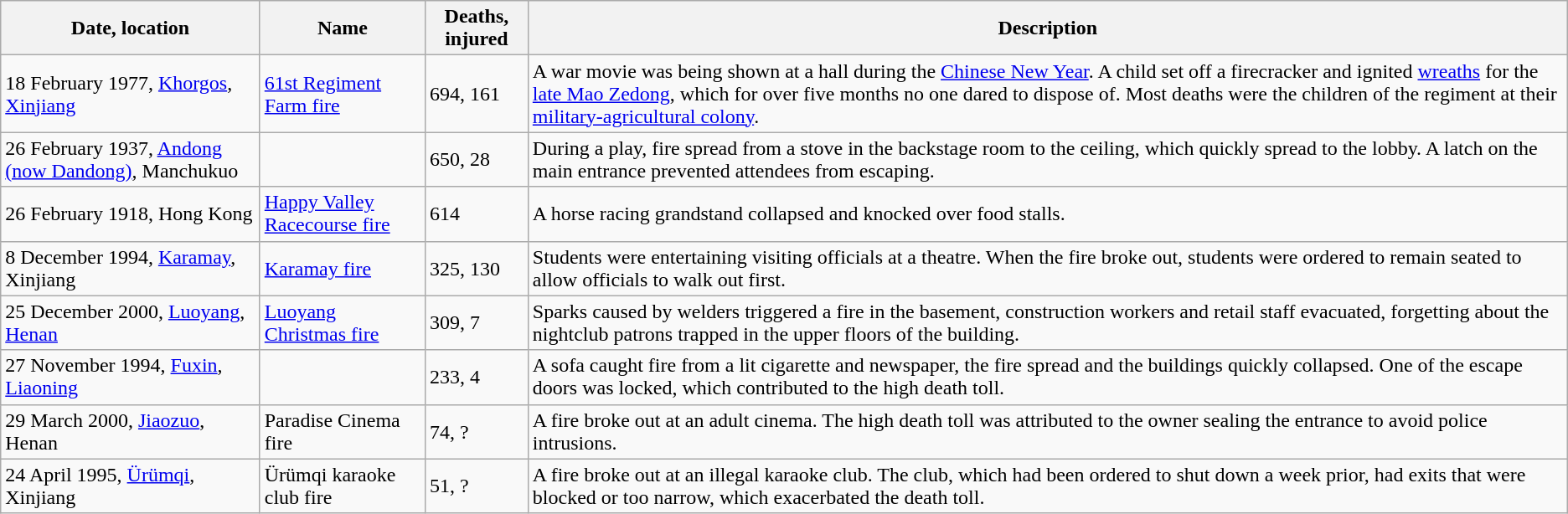<table class="wikitable sortable" id="stripe" style="width:%;">
<tr>
<th>Date, location</th>
<th>Name</th>
<th>Deaths, injured</th>
<th>Description</th>
</tr>
<tr>
<td>18 February 1977, <a href='#'>Khorgos</a>, <a href='#'>Xinjiang</a></td>
<td><a href='#'>61st Regiment Farm fire</a></td>
<td>694, 161</td>
<td>A war movie was being shown at a hall during the <a href='#'>Chinese New Year</a>. A child set off a firecracker and ignited <a href='#'>wreaths</a> for the <a href='#'>late Mao Zedong</a>, which for over five months no one dared to dispose of. Most deaths were the children of the regiment at their <a href='#'>military-agricultural colony</a>.</td>
</tr>
<tr>
<td>26 February 1937, <a href='#'>Andong (now Dandong)</a>, Manchukuo</td>
<td></td>
<td>650, 28</td>
<td>During a play, fire spread from a stove in the backstage room to the ceiling, which quickly spread to the lobby. A latch on the main entrance prevented attendees from escaping.</td>
</tr>
<tr>
<td>26 February 1918, Hong Kong</td>
<td><a href='#'>Happy Valley Racecourse fire</a></td>
<td>614</td>
<td>A horse racing grandstand collapsed and knocked over food stalls.</td>
</tr>
<tr>
<td>8 December 1994, <a href='#'>Karamay</a>, Xinjiang</td>
<td><a href='#'>Karamay fire</a></td>
<td>325, 130</td>
<td>Students were entertaining visiting officials at a theatre. When the fire broke out, students were ordered to remain seated to allow officials to walk out first.</td>
</tr>
<tr>
<td>25 December 2000, <a href='#'>Luoyang</a>, <a href='#'>Henan</a></td>
<td><a href='#'>Luoyang Christmas fire</a></td>
<td>309, 7</td>
<td>Sparks caused by welders triggered a fire in the basement, construction workers and retail staff evacuated, forgetting about the nightclub patrons trapped in the upper floors of the building.</td>
</tr>
<tr>
<td>27 November 1994, <a href='#'>Fuxin</a>, <a href='#'>Liaoning</a></td>
<td></td>
<td>233, 4</td>
<td>A sofa caught fire from a lit cigarette and newspaper, the fire spread and the buildings quickly collapsed. One of the escape doors was locked, which contributed to the high death toll.</td>
</tr>
<tr>
<td>29 March 2000, <a href='#'>Jiaozuo</a>, Henan</td>
<td>Paradise Cinema fire</td>
<td>74, ?</td>
<td>A fire broke out at an adult cinema. The high death toll was attributed to the owner sealing the entrance to avoid police intrusions.</td>
</tr>
<tr>
<td>24 April 1995, <a href='#'>Ürümqi</a>, Xinjiang</td>
<td>Ürümqi karaoke club fire</td>
<td>51, ?</td>
<td>A fire broke out at an illegal karaoke club. The club, which had been ordered to shut down a week prior, had exits that were blocked or too narrow, which exacerbated the death toll.</td>
</tr>
</table>
